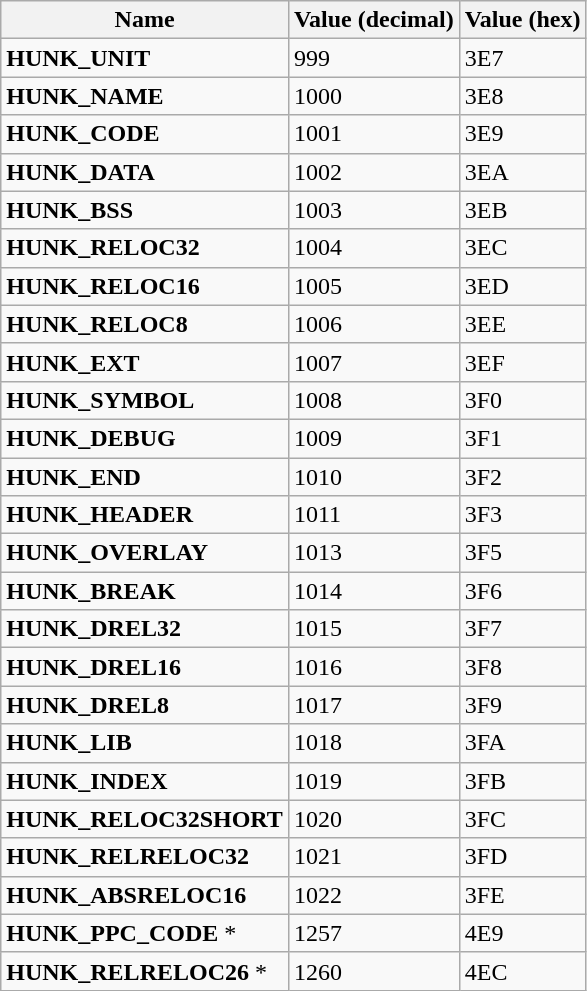<table class="wikitable">
<tr>
<th>Name</th>
<th>Value (decimal)</th>
<th>Value (hex)</th>
</tr>
<tr>
<td><strong>HUNK_UNIT</strong></td>
<td>999</td>
<td>3E7</td>
</tr>
<tr>
<td><strong>HUNK_NAME</strong></td>
<td>1000</td>
<td>3E8</td>
</tr>
<tr>
<td><strong>HUNK_CODE</strong></td>
<td>1001</td>
<td>3E9</td>
</tr>
<tr>
<td><strong>HUNK_DATA</strong></td>
<td>1002</td>
<td>3EA</td>
</tr>
<tr>
<td><strong>HUNK_BSS</strong></td>
<td>1003</td>
<td>3EB</td>
</tr>
<tr>
<td><strong>HUNK_RELOC32</strong></td>
<td>1004</td>
<td>3EC</td>
</tr>
<tr>
<td><strong>HUNK_RELOC16</strong></td>
<td>1005</td>
<td>3ED</td>
</tr>
<tr>
<td><strong>HUNK_RELOC8</strong></td>
<td>1006</td>
<td>3EE</td>
</tr>
<tr>
<td><strong>HUNK_EXT</strong></td>
<td>1007</td>
<td>3EF</td>
</tr>
<tr>
<td><strong>HUNK_SYMBOL</strong></td>
<td>1008</td>
<td>3F0</td>
</tr>
<tr>
<td><strong>HUNK_DEBUG</strong></td>
<td>1009</td>
<td>3F1</td>
</tr>
<tr>
<td><strong>HUNK_END</strong></td>
<td>1010</td>
<td>3F2</td>
</tr>
<tr>
<td><strong>HUNK_HEADER</strong></td>
<td>1011</td>
<td>3F3</td>
</tr>
<tr>
<td><strong>HUNK_OVERLAY</strong></td>
<td>1013</td>
<td>3F5</td>
</tr>
<tr>
<td><strong>HUNK_BREAK</strong></td>
<td>1014</td>
<td>3F6</td>
</tr>
<tr>
<td><strong>HUNK_DREL32</strong></td>
<td>1015</td>
<td>3F7</td>
</tr>
<tr>
<td><strong>HUNK_DREL16</strong></td>
<td>1016</td>
<td>3F8</td>
</tr>
<tr>
<td><strong>HUNK_DREL8</strong></td>
<td>1017</td>
<td>3F9</td>
</tr>
<tr>
<td><strong>HUNK_LIB</strong></td>
<td>1018</td>
<td>3FA</td>
</tr>
<tr>
<td><strong>HUNK_INDEX</strong></td>
<td>1019</td>
<td>3FB</td>
</tr>
<tr>
<td><strong>HUNK_RELOC32SHORT</strong></td>
<td>1020</td>
<td>3FC</td>
</tr>
<tr>
<td><strong>HUNK_RELRELOC32</strong></td>
<td>1021</td>
<td>3FD</td>
</tr>
<tr>
<td><strong>HUNK_ABSRELOC16</strong></td>
<td>1022</td>
<td>3FE</td>
</tr>
<tr>
<td><strong>HUNK_PPC_CODE</strong> *</td>
<td>1257</td>
<td>4E9</td>
</tr>
<tr>
<td><strong>HUNK_RELRELOC26</strong> *</td>
<td>1260</td>
<td>4EC</td>
</tr>
</table>
